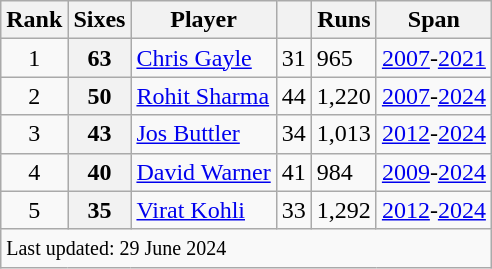<table class="wikitable sortable">
<tr>
<th>Rank</th>
<th>Sixes</th>
<th>Player</th>
<th></th>
<th>Runs</th>
<th>Span</th>
</tr>
<tr>
<td align=center>1</td>
<th>63</th>
<td> <a href='#'>Chris Gayle</a></td>
<td>31</td>
<td>965</td>
<td><a href='#'>2007</a>-<a href='#'>2021</a></td>
</tr>
<tr>
<td align=center>2</td>
<th>50</th>
<td> <a href='#'>Rohit Sharma</a></td>
<td>44</td>
<td>1,220</td>
<td><a href='#'>2007</a>-<a href='#'>2024</a></td>
</tr>
<tr>
<td align=center>3</td>
<th>43</th>
<td> <a href='#'>Jos Buttler</a></td>
<td>34</td>
<td>1,013</td>
<td><a href='#'>2012</a>-<a href='#'>2024</a></td>
</tr>
<tr>
<td align=center>4</td>
<th>40</th>
<td> <a href='#'>David Warner</a></td>
<td>41</td>
<td>984</td>
<td><a href='#'>2009</a>-<a href='#'>2024</a></td>
</tr>
<tr>
<td align=center>5</td>
<th>35</th>
<td> <a href='#'>Virat Kohli</a></td>
<td>33</td>
<td>1,292</td>
<td><a href='#'>2012</a>-<a href='#'>2024</a></td>
</tr>
<tr>
<td colspan="10"><small>Last updated: 29 June 2024</small></td>
</tr>
</table>
